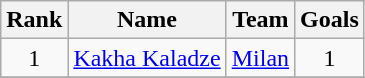<table class="wikitable" style="text-align: center;">
<tr>
<th>Rank</th>
<th>Name</th>
<th>Team</th>
<th>Goals</th>
</tr>
<tr>
<td>1</td>
<td align="left"> <a href='#'>Kakha Kaladze</a></td>
<td align="left"> <a href='#'>Milan</a></td>
<td>1</td>
</tr>
<tr>
</tr>
</table>
